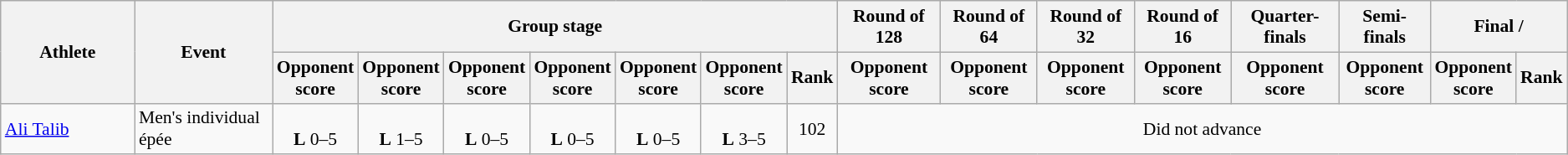<table class="wikitable" style="font-size:90%; text-align:center">
<tr>
<th rowspan="2" width="100">Athlete</th>
<th rowspan="2">Event</th>
<th colspan="7">Group stage</th>
<th>Round of 128</th>
<th>Round of 64</th>
<th>Round of 32</th>
<th>Round of 16</th>
<th>Quarter-finals</th>
<th>Semi-finals</th>
<th colspan="2">Final / </th>
</tr>
<tr>
<th>Opponent<br>score</th>
<th>Opponent<br>score</th>
<th>Opponent<br>score</th>
<th>Opponent<br>score</th>
<th>Opponent<br>score</th>
<th>Opponent<br>score</th>
<th>Rank</th>
<th>Opponent<br>score</th>
<th>Opponent<br>score</th>
<th>Opponent<br>score</th>
<th>Opponent<br>score</th>
<th>Opponent<br>score</th>
<th>Opponent<br>score</th>
<th>Opponent<br>score</th>
<th>Rank</th>
</tr>
<tr>
<td align="left"><a href='#'>Ali Talib</a></td>
<td align="left">Men's individual épée</td>
<td><br><strong>L</strong> 0–5</td>
<td><br><strong>L</strong> 1–5</td>
<td><br><strong>L</strong> 0–5</td>
<td><br><strong>L</strong> 0–5</td>
<td><br><strong>L</strong> 0–5</td>
<td><br><strong>L</strong> 3–5</td>
<td>102</td>
<td colspan="8">Did not advance</td>
</tr>
</table>
